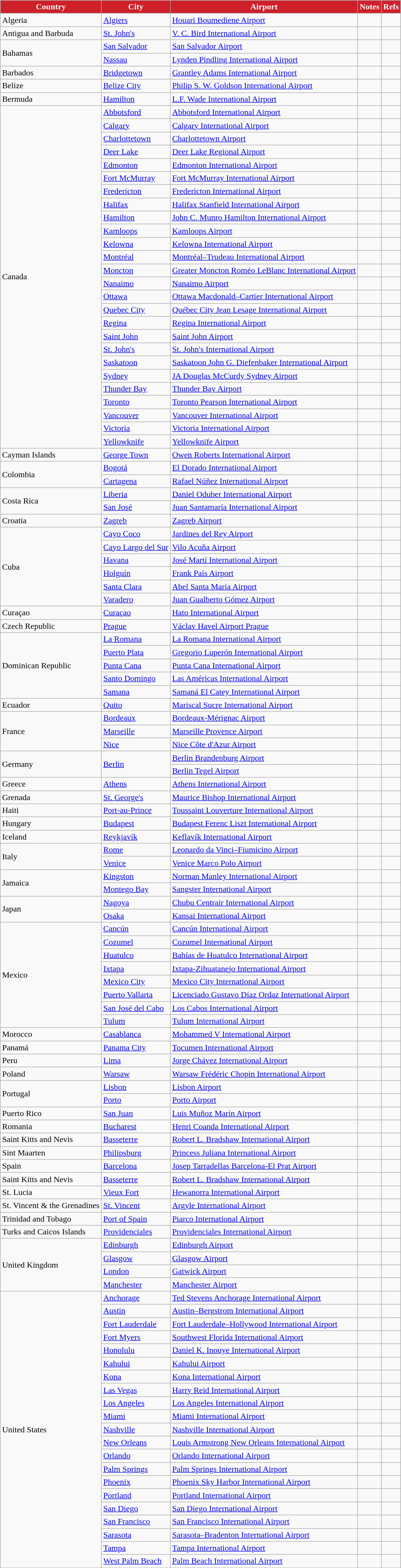<table class="sortable wikitable">
<tr>
<th style="background:#ce2029; color:white;">Country</th>
<th style="background:#ce2029; color:white;">City</th>
<th style="background:#ce2029; color:white;">Airport</th>
<th style="background:#ce2029; color:white;">Notes</th>
<th style="background:#ce2029; color:white;" class="unsortable">Refs</th>
</tr>
<tr>
<td>Algeria</td>
<td><a href='#'>Algiers</a></td>
<td><a href='#'>Houari Boumediene Airport</a></td>
<td></td>
<td align=center></td>
</tr>
<tr>
<td>Antigua and Barbuda</td>
<td><a href='#'>St. John's</a></td>
<td><a href='#'>V. C. Bird International Airport</a></td>
<td align=center></td>
<td align=center></td>
</tr>
<tr>
<td rowspan="2">Bahamas</td>
<td><a href='#'>San Salvador</a></td>
<td><a href='#'>San Salvador Airport</a></td>
<td align=center></td>
<td align=center></td>
</tr>
<tr>
<td><a href='#'>Nassau</a></td>
<td><a href='#'>Lynden Pindling International Airport</a></td>
<td align=center></td>
<td align=center></td>
</tr>
<tr>
<td>Barbados</td>
<td><a href='#'>Bridgetown</a></td>
<td><a href='#'>Grantley Adams International Airport</a></td>
<td></td>
<td align=center></td>
</tr>
<tr>
<td>Belize</td>
<td><a href='#'>Belize City</a></td>
<td><a href='#'>Philip S. W. Goldson International Airport</a></td>
<td></td>
<td align=center></td>
</tr>
<tr>
<td>Bermuda</td>
<td><a href='#'>Hamilton</a></td>
<td><a href='#'>L.F. Wade International Airport</a></td>
<td align=center></td>
<td align=center></td>
</tr>
<tr>
<td rowspan="26">Canada</td>
<td><a href='#'>Abbotsford</a></td>
<td><a href='#'>Abbotsford International Airport</a></td>
<td></td>
<td align=center></td>
</tr>
<tr>
<td><a href='#'>Calgary</a></td>
<td><a href='#'>Calgary International Airport</a></td>
<td></td>
<td align=center></td>
</tr>
<tr>
<td><a href='#'>Charlottetown</a></td>
<td><a href='#'>Charlottetown Airport</a></td>
<td align=center></td>
<td align=center></td>
</tr>
<tr>
<td><a href='#'>Deer Lake</a></td>
<td><a href='#'>Deer Lake Regional Airport</a></td>
<td align=center></td>
<td align=center></td>
</tr>
<tr>
<td><a href='#'>Edmonton</a></td>
<td><a href='#'>Edmonton International Airport</a></td>
<td></td>
<td align=center></td>
</tr>
<tr>
<td><a href='#'>Fort McMurray</a></td>
<td><a href='#'>Fort McMurray International Airport</a></td>
<td align=center></td>
<td align=center></td>
</tr>
<tr>
<td><a href='#'>Fredericton</a></td>
<td><a href='#'>Fredericton International Airport</a></td>
<td></td>
<td align=center></td>
</tr>
<tr>
<td><a href='#'>Halifax</a></td>
<td><a href='#'>Halifax Stanfield International Airport</a></td>
<td></td>
<td align=center></td>
</tr>
<tr>
<td><a href='#'>Hamilton</a></td>
<td><a href='#'>John C. Munro Hamilton International Airport</a></td>
<td></td>
<td align=center></td>
</tr>
<tr>
<td><a href='#'>Kamloops</a></td>
<td><a href='#'>Kamloops Airport</a></td>
<td></td>
<td align=center></td>
</tr>
<tr>
<td><a href='#'>Kelowna</a></td>
<td><a href='#'>Kelowna International Airport</a></td>
<td align=center></td>
<td align=center></td>
</tr>
<tr>
<td><a href='#'>Montréal</a></td>
<td><a href='#'>Montréal–Trudeau International Airport</a></td>
<td></td>
<td align=center></td>
</tr>
<tr>
<td><a href='#'>Moncton</a></td>
<td><a href='#'>Greater Moncton Roméo LeBlanc International Airport</a></td>
<td></td>
<td align=center></td>
</tr>
<tr>
<td><a href='#'>Nanaimo</a></td>
<td><a href='#'>Nanaimo Airport</a></td>
<td></td>
<td align=center></td>
</tr>
<tr>
<td><a href='#'>Ottawa</a></td>
<td><a href='#'>Ottawa Macdonald–Cartier International Airport</a></td>
<td></td>
<td align=center></td>
</tr>
<tr>
<td><a href='#'>Quebec City</a></td>
<td><a href='#'>Québec City Jean Lesage International Airport</a></td>
<td align=center></td>
<td align=center></td>
</tr>
<tr>
<td><a href='#'>Regina</a></td>
<td><a href='#'>Regina International Airport</a></td>
<td align=center></td>
<td align=center></td>
</tr>
<tr>
<td><a href='#'>Saint John</a></td>
<td><a href='#'>Saint John Airport</a></td>
<td></td>
<td align=center></td>
</tr>
<tr>
<td><a href='#'>St. John's</a></td>
<td><a href='#'>St. John's International Airport</a></td>
<td align=center></td>
<td align=center></td>
</tr>
<tr>
<td><a href='#'>Saskatoon</a></td>
<td><a href='#'>Saskatoon John G. Diefenbaker International Airport</a></td>
<td align=center></td>
<td align=center></td>
</tr>
<tr>
<td><a href='#'>Sydney</a></td>
<td><a href='#'>JA Douglas McCurdy Sydney Airport</a></td>
<td></td>
<td align=center></td>
</tr>
<tr>
<td><a href='#'>Thunder Bay</a></td>
<td><a href='#'>Thunder Bay Airport</a></td>
<td></td>
<td align=center></td>
</tr>
<tr>
<td><a href='#'>Toronto</a></td>
<td><a href='#'>Toronto Pearson International Airport</a></td>
<td></td>
<td align=center></td>
</tr>
<tr>
<td><a href='#'>Vancouver</a></td>
<td><a href='#'>Vancouver International Airport</a></td>
<td></td>
<td align=center></td>
</tr>
<tr>
<td><a href='#'>Victoria</a></td>
<td><a href='#'>Victoria International Airport</a></td>
<td align=center></td>
<td align=center></td>
</tr>
<tr>
<td><a href='#'>Yellowknife</a></td>
<td><a href='#'>Yellowknife Airport</a></td>
<td></td>
<td align=center></td>
</tr>
<tr>
<td>Cayman Islands</td>
<td><a href='#'>George Town</a></td>
<td><a href='#'>Owen Roberts International Airport</a></td>
<td align=center></td>
<td align=center></td>
</tr>
<tr>
<td rowspan="2">Colombia</td>
<td><a href='#'>Bogotá</a></td>
<td><a href='#'>El Dorado International Airport</a></td>
<td></td>
<td align=center></td>
</tr>
<tr>
<td><a href='#'>Cartagena</a></td>
<td><a href='#'>Rafael Núñez International Airport</a></td>
<td></td>
<td align=center></td>
</tr>
<tr>
<td rowspan="2">Costa Rica</td>
<td><a href='#'>Liberia</a></td>
<td><a href='#'>Daniel Oduber International Airport</a></td>
<td align=center></td>
<td align=center></td>
</tr>
<tr>
<td><a href='#'>San José</a></td>
<td><a href='#'>Juan Santamaría International Airport</a></td>
<td></td>
<td align=center></td>
</tr>
<tr>
<td>Croatia</td>
<td><a href='#'>Zagreb</a></td>
<td><a href='#'>Zagreb Airport</a></td>
<td></td>
<td align=center></td>
</tr>
<tr>
<td rowspan="6">Cuba</td>
<td><a href='#'>Cayo Coco</a></td>
<td><a href='#'>Jardines del Rey Airport</a></td>
<td align=center></td>
<td align=center></td>
</tr>
<tr>
<td><a href='#'>Cayo Largo del Sur</a></td>
<td><a href='#'>Vilo Acuña Airport</a></td>
<td></td>
<td align=center></td>
</tr>
<tr>
<td><a href='#'>Havana</a></td>
<td><a href='#'>José Martí International Airport</a></td>
<td></td>
<td align=center></td>
</tr>
<tr>
<td><a href='#'>Holguín</a></td>
<td><a href='#'>Frank País Airport</a></td>
<td></td>
<td align=center></td>
</tr>
<tr>
<td><a href='#'>Santa Clara</a></td>
<td><a href='#'>Abel Santa María Airport</a></td>
<td></td>
<td align=center></td>
</tr>
<tr>
<td><a href='#'>Varadero</a></td>
<td><a href='#'>Juan Gualberto Gómez Airport</a></td>
<td align=center></td>
<td align=center></td>
</tr>
<tr>
<td>Curaçao</td>
<td><a href='#'>Curaçao</a></td>
<td><a href='#'>Hato International Airport</a></td>
<td align=center></td>
<td align=center></td>
</tr>
<tr>
<td>Czech Republic</td>
<td><a href='#'>Prague</a></td>
<td><a href='#'>Václav Havel Airport Prague</a></td>
<td></td>
<td align=center></td>
</tr>
<tr>
<td rowspan="5">Dominican Republic</td>
<td><a href='#'>La Romana</a></td>
<td><a href='#'>La Romana International Airport</a></td>
<td align=center></td>
<td align=center></td>
</tr>
<tr>
<td><a href='#'>Puerto Plata</a></td>
<td><a href='#'>Gregorio Luperón International Airport</a></td>
<td align=center></td>
<td align=center></td>
</tr>
<tr>
<td><a href='#'>Punta Cana</a></td>
<td><a href='#'>Punta Cana International Airport</a></td>
<td align=center></td>
<td align=center></td>
</tr>
<tr>
<td><a href='#'>Santo Domingo</a></td>
<td><a href='#'>Las Américas International Airport</a></td>
<td align=center></td>
<td align=center></td>
</tr>
<tr>
<td><a href='#'>Samana</a></td>
<td><a href='#'>Samaná El Catey International Airport</a></td>
<td align=center></td>
<td align=center></td>
</tr>
<tr>
<td>Ecuador</td>
<td><a href='#'>Quito</a></td>
<td><a href='#'>Mariscal Sucre International Airport</a></td>
<td></td>
<td align=center></td>
</tr>
<tr>
<td rowspan="3">France</td>
<td><a href='#'>Bordeaux</a></td>
<td><a href='#'>Bordeaux-Mérignac Airport</a></td>
<td></td>
<td align=center></td>
</tr>
<tr>
<td><a href='#'>Marseille</a></td>
<td><a href='#'>Marseille Provence Airport</a></td>
<td></td>
<td align=center></td>
</tr>
<tr>
<td><a href='#'>Nice</a></td>
<td><a href='#'>Nice Côte d'Azur Airport</a></td>
<td></td>
<td align=center></td>
</tr>
<tr>
<td rowspan="2">Germany</td>
<td rowspan="2"><a href='#'>Berlin</a></td>
<td><a href='#'>Berlin Brandenburg Airport</a></td>
<td></td>
<td align=center></td>
</tr>
<tr>
<td><a href='#'>Berlin Tegel Airport</a></td>
<td></td>
<td align=center></td>
</tr>
<tr>
<td>Greece</td>
<td><a href='#'>Athens</a></td>
<td><a href='#'>Athens International Airport</a></td>
<td></td>
<td align=center></td>
</tr>
<tr>
<td>Grenada</td>
<td><a href='#'>St. George's</a></td>
<td><a href='#'>Maurice Bishop International Airport</a></td>
<td></td>
<td align=center></td>
</tr>
<tr>
<td>Haiti</td>
<td><a href='#'>Port-au-Prince</a></td>
<td><a href='#'>Toussaint Louverture International Airport</a></td>
<td></td>
<td align=center></td>
</tr>
<tr>
<td>Hungary</td>
<td><a href='#'>Budapest</a></td>
<td><a href='#'>Budapest Ferenc Liszt International Airport</a></td>
<td></td>
<td align=center></td>
</tr>
<tr>
<td>Iceland</td>
<td><a href='#'>Reykjavík</a></td>
<td><a href='#'>Keflavík International Airport</a></td>
<td></td>
<td align=center></td>
</tr>
<tr>
<td rowspan="2">Italy</td>
<td><a href='#'>Rome</a></td>
<td><a href='#'>Leonardo da Vinci–Fiumicino Airport</a></td>
<td></td>
<td align=center></td>
</tr>
<tr>
<td><a href='#'>Venice</a></td>
<td><a href='#'>Venice Marco Polo Airport</a></td>
<td></td>
<td align=center></td>
</tr>
<tr>
<td rowspan="2">Jamaica</td>
<td><a href='#'>Kingston</a></td>
<td><a href='#'>Norman Manley International Airport</a></td>
<td align=center></td>
<td align=center></td>
</tr>
<tr>
<td><a href='#'>Montego Bay</a></td>
<td><a href='#'>Sangster International Airport</a></td>
<td align=center></td>
<td align=center></td>
</tr>
<tr>
<td rowspan="2">Japan</td>
<td><a href='#'>Nagoya</a></td>
<td><a href='#'>Chubu Centrair International Airport</a></td>
<td></td>
<td align=center></td>
</tr>
<tr>
<td><a href='#'>Osaka</a></td>
<td><a href='#'>Kansai International Airport</a></td>
<td></td>
<td align=center></td>
</tr>
<tr>
<td rowspan="8">Mexico</td>
<td><a href='#'>Cancún</a></td>
<td><a href='#'>Cancún International Airport</a></td>
<td align=center></td>
<td align=center></td>
</tr>
<tr>
<td><a href='#'>Cozumel</a></td>
<td><a href='#'>Cozumel International Airport</a></td>
<td align=center></td>
<td align=center></td>
</tr>
<tr>
<td><a href='#'>Huatulco</a></td>
<td><a href='#'>Bahías de Huatulco International Airport</a></td>
<td></td>
<td align=center></td>
</tr>
<tr>
<td><a href='#'>Ixtapa</a></td>
<td><a href='#'>Ixtapa-Zihuatanejo International Airport</a></td>
<td></td>
<td align=center></td>
</tr>
<tr>
<td><a href='#'>Mexico City</a></td>
<td><a href='#'>Mexico City International Airport</a></td>
<td></td>
<td align=center></td>
</tr>
<tr>
<td><a href='#'>Puerto Vallarta</a></td>
<td><a href='#'>Licenciado Gustavo Díaz Ordaz International Airport</a></td>
<td align=center></td>
<td align=center></td>
</tr>
<tr>
<td><a href='#'>San José del Cabo</a></td>
<td><a href='#'>Los Cabos International Airport</a></td>
<td></td>
<td align=center></td>
</tr>
<tr>
<td><a href='#'>Tulum</a></td>
<td><a href='#'>Tulum International Airport</a></td>
<td></td>
<td align=center></td>
</tr>
<tr>
<td>Morocco</td>
<td><a href='#'>Casablanca</a></td>
<td><a href='#'>Mohammed V International Airport</a></td>
<td></td>
<td align=center></td>
</tr>
<tr>
<td>Panamá</td>
<td><a href='#'>Panama City</a></td>
<td><a href='#'>Tocumen International Airport</a></td>
<td></td>
<td align=center></td>
</tr>
<tr>
<td>Peru</td>
<td><a href='#'>Lima</a></td>
<td><a href='#'>Jorge Chávez International Airport</a></td>
<td></td>
<td align=center></td>
</tr>
<tr>
<td>Poland</td>
<td><a href='#'>Warsaw</a></td>
<td><a href='#'>Warsaw Frédéric Chopin International Airport</a></td>
<td></td>
<td align=center></td>
</tr>
<tr>
<td rowspan="2">Portugal</td>
<td><a href='#'>Lisbon</a></td>
<td><a href='#'>Lisbon Airport</a></td>
<td></td>
<td align=center></td>
</tr>
<tr>
<td><a href='#'>Porto</a></td>
<td><a href='#'>Porto Airport</a></td>
<td></td>
<td align=center></td>
</tr>
<tr>
<td>Puerto Rico</td>
<td><a href='#'>San Juan</a></td>
<td><a href='#'>Luis Muñoz Marín Airport</a></td>
<td></td>
<td align=center></td>
</tr>
<tr>
<td>Romania</td>
<td><a href='#'>Bucharest</a></td>
<td><a href='#'>Henri Coanda International Airport</a></td>
<td></td>
<td align=center></td>
</tr>
<tr>
<td>Saint Kitts and Nevis</td>
<td><a href='#'>Basseterre</a></td>
<td><a href='#'>Robert L. Bradshaw International Airport</a></td>
<td></td>
<td align=center></td>
</tr>
<tr>
<td>Sint Maarten</td>
<td><a href='#'>Philipsburg</a></td>
<td><a href='#'>Princess Juliana International Airport</a></td>
<td></td>
<td align=center></td>
</tr>
<tr>
<td>Spain</td>
<td><a href='#'>Barcelona</a></td>
<td><a href='#'>Josep Tarradellas Barcelona-El Prat Airport</a></td>
<td></td>
<td align=center></td>
</tr>
<tr>
<td>Saint Kitts and Nevis</td>
<td><a href='#'>Basseterre</a></td>
<td><a href='#'>Robert L. Bradshaw International Airport</a></td>
<td></td>
<td align=center></td>
</tr>
<tr>
<td>St. Lucia</td>
<td><a href='#'>Vieux Fort</a></td>
<td><a href='#'>Hewanorra International Airport</a></td>
<td align=center></td>
<td align=center></td>
</tr>
<tr>
<td>St. Vincent & the Grenadines</td>
<td><a href='#'>St. Vincent</a></td>
<td><a href='#'>Argyle International Airport</a></td>
<td></td>
<td align=center></td>
</tr>
<tr>
<td>Trinidad and Tobago</td>
<td><a href='#'>Port of Spain</a></td>
<td><a href='#'>Piarco International Airport</a></td>
<td align=center></td>
<td align=center></td>
</tr>
<tr>
<td>Turks and Caicos Islands</td>
<td><a href='#'>Providenciales</a></td>
<td><a href='#'>Providenciales International Airport</a></td>
<td align=center></td>
<td align=center></td>
</tr>
<tr>
<td rowspan="4">United Kingdom</td>
<td><a href='#'>Edinburgh</a></td>
<td><a href='#'>Edinburgh Airport</a></td>
<td></td>
<td align=center></td>
</tr>
<tr>
<td><a href='#'>Glasgow</a></td>
<td><a href='#'>Glasgow Airport</a></td>
<td></td>
<td align=center></td>
</tr>
<tr>
<td><a href='#'>London</a></td>
<td><a href='#'>Gatwick Airport</a></td>
<td></td>
<td align=center></td>
</tr>
<tr>
<td><a href='#'>Manchester</a></td>
<td><a href='#'>Manchester Airport</a></td>
<td></td>
<td align=center></td>
</tr>
<tr>
<td rowspan="21">United States</td>
<td><a href='#'>Anchorage</a></td>
<td><a href='#'>Ted Stevens Anchorage International Airport</a></td>
<td></td>
<td align=center></td>
</tr>
<tr>
<td><a href='#'>Austin</a></td>
<td><a href='#'>Austin–Bergstrom International Airport</a></td>
<td></td>
<td align=center></td>
</tr>
<tr>
<td><a href='#'>Fort Lauderdale</a></td>
<td><a href='#'>Fort Lauderdale–Hollywood International Airport</a></td>
<td align=center></td>
<td align=center></td>
</tr>
<tr>
<td><a href='#'>Fort Myers</a></td>
<td><a href='#'>Southwest Florida International Airport</a></td>
<td align=center></td>
<td align=center></td>
</tr>
<tr>
<td><a href='#'>Honolulu</a></td>
<td><a href='#'>Daniel K. Inouye International Airport</a></td>
<td></td>
<td align=center></td>
</tr>
<tr>
<td><a href='#'>Kahului</a></td>
<td><a href='#'>Kahului Airport</a></td>
<td></td>
<td align=center></td>
</tr>
<tr>
<td><a href='#'>Kona</a></td>
<td><a href='#'>Kona International Airport</a></td>
<td></td>
<td align=center></td>
</tr>
<tr>
<td><a href='#'>Las Vegas</a></td>
<td><a href='#'>Harry Reid International Airport</a></td>
<td align=center></td>
<td align=center></td>
</tr>
<tr>
<td><a href='#'>Los Angeles</a></td>
<td><a href='#'>Los Angeles International Airport</a></td>
<td></td>
<td align=center></td>
</tr>
<tr>
<td><a href='#'>Miami</a></td>
<td><a href='#'>Miami International Airport</a></td>
<td align=center></td>
<td align=center></td>
</tr>
<tr>
<td><a href='#'>Nashville</a></td>
<td><a href='#'>Nashville International Airport</a></td>
<td align=center></td>
<td align=center></td>
</tr>
<tr>
<td><a href='#'>New Orleans</a></td>
<td><a href='#'>Louis Armstrong New Orleans International Airport</a></td>
<td align=center></td>
<td align=center></td>
</tr>
<tr>
<td><a href='#'>Orlando</a></td>
<td><a href='#'>Orlando International Airport</a></td>
<td align=center></td>
<td align=center></td>
</tr>
<tr>
<td><a href='#'>Palm Springs</a></td>
<td><a href='#'>Palm Springs International Airport</a></td>
<td></td>
<td align=center></td>
</tr>
<tr>
<td><a href='#'>Phoenix</a></td>
<td><a href='#'>Phoenix Sky Harbor International Airport</a></td>
<td align=center></td>
<td align=center></td>
</tr>
<tr>
<td><a href='#'>Portland</a></td>
<td><a href='#'>Portland International Airport</a></td>
<td></td>
<td align=center></td>
</tr>
<tr>
<td><a href='#'>San Diego</a></td>
<td><a href='#'>San Diego International Airport</a></td>
<td></td>
<td align=center></td>
</tr>
<tr>
<td><a href='#'>San Francisco</a></td>
<td><a href='#'>San Francisco International Airport</a></td>
<td></td>
<td align=center></td>
</tr>
<tr>
<td><a href='#'>Sarasota</a></td>
<td><a href='#'>Sarasota–Bradenton International Airport</a></td>
<td></td>
<td align=center></td>
</tr>
<tr>
<td><a href='#'>Tampa</a></td>
<td><a href='#'>Tampa International Airport</a></td>
<td align=center></td>
<td align=center></td>
</tr>
<tr>
<td><a href='#'>West Palm Beach</a></td>
<td><a href='#'>Palm Beach International Airport</a></td>
<td></td>
<td align=center></td>
</tr>
<tr>
</tr>
</table>
